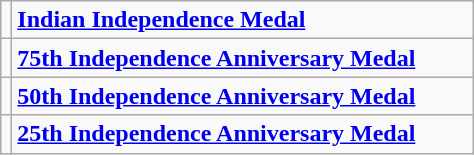<table class="wikitable">
<tr>
<td></td>
<td width="300"><strong><a href='#'>Indian Independence Medal</a></strong></td>
</tr>
<tr>
<td></td>
<td width="300"><strong><a href='#'>75th Independence Anniversary Medal</a></strong></td>
</tr>
<tr>
<td></td>
<td width="300"><strong><a href='#'>50th Independence Anniversary Medal</a></strong></td>
</tr>
<tr>
<td></td>
<td width="300"><strong><a href='#'>25th Independence Anniversary Medal</a></strong></td>
</tr>
</table>
